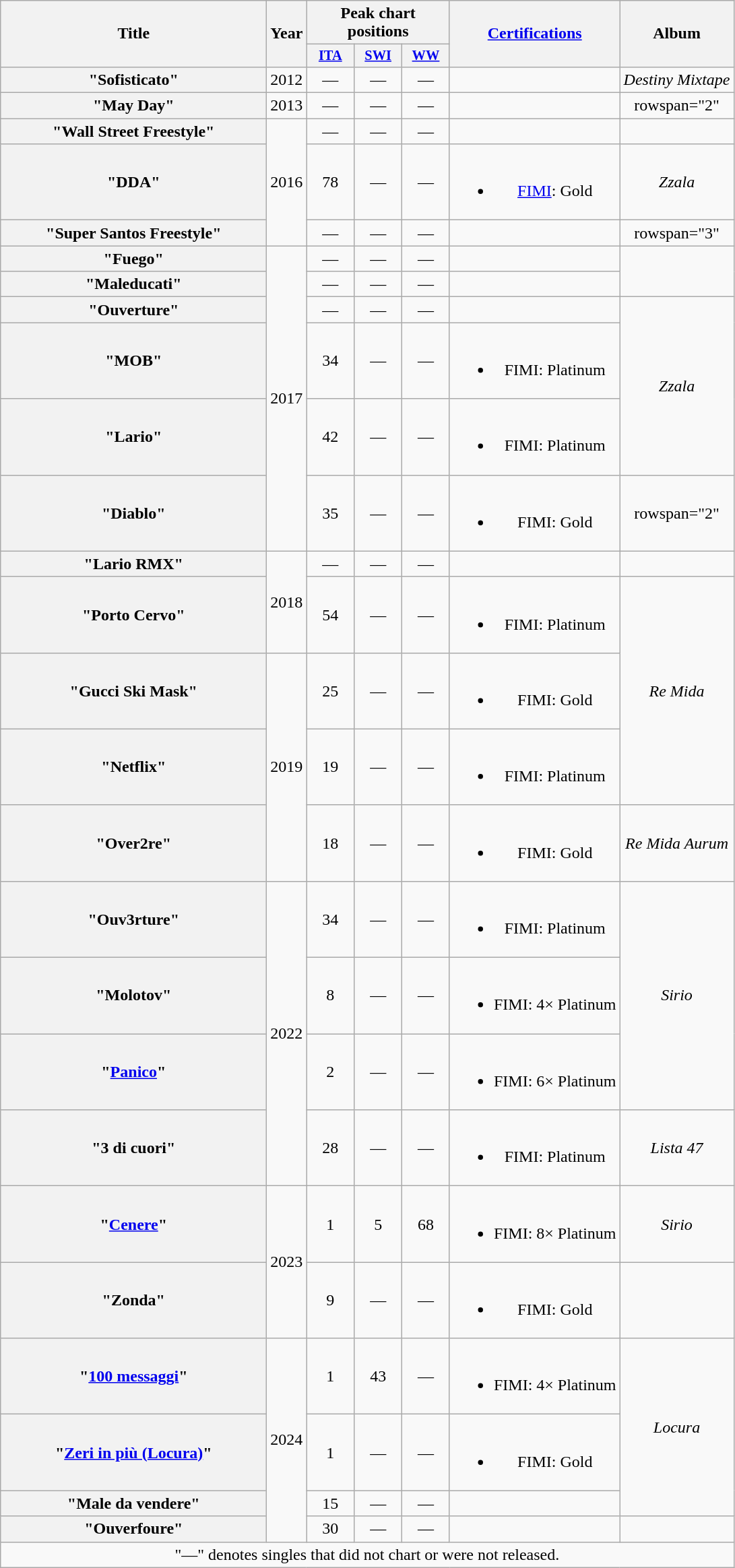<table class="wikitable plainrowheaders" style="text-align:center;">
<tr>
<th scope="col" rowspan="2" style="width:16em;">Title</th>
<th scope="col" rowspan="2" style="width:1em;">Year</th>
<th scope="col" colspan="3">Peak chart positions</th>
<th scope="col" rowspan="2"><a href='#'>Certifications</a></th>
<th scope="col" rowspan="2">Album</th>
</tr>
<tr>
<th scope="col" style="width:3em;font-size:85%;"><a href='#'>ITA</a><br></th>
<th scope="col" style="width:3em;font-size:85%;"><a href='#'>SWI</a><br></th>
<th scope="col" style="width:3em;font-size:85%;"><a href='#'>WW</a><br></th>
</tr>
<tr>
<th scope="row">"Sofisticato"</th>
<td>2012</td>
<td>—</td>
<td>—</td>
<td>—</td>
<td></td>
<td><em>Destiny Mixtape</em></td>
</tr>
<tr>
<th scope="row">"May Day"</th>
<td>2013</td>
<td>—</td>
<td>—</td>
<td>—</td>
<td></td>
<td>rowspan="2" </td>
</tr>
<tr>
<th scope="row">"Wall Street Freestyle"</th>
<td rowspan="3">2016</td>
<td>—</td>
<td>—</td>
<td>—</td>
<td></td>
</tr>
<tr>
<th scope="row">"DDA"</th>
<td>78</td>
<td>—</td>
<td>—</td>
<td><br><ul><li><a href='#'>FIMI</a>: Gold</li></ul></td>
<td><em>Zzala</em></td>
</tr>
<tr>
<th scope="row">"Super Santos Freestyle"</th>
<td>—</td>
<td>—</td>
<td>—</td>
<td></td>
<td>rowspan="3" </td>
</tr>
<tr>
<th scope="row">"Fuego"</th>
<td rowspan="6">2017</td>
<td>—</td>
<td>—</td>
<td>—</td>
<td></td>
</tr>
<tr>
<th scope="row">"Maleducati"</th>
<td>—</td>
<td>—</td>
<td>—</td>
<td></td>
</tr>
<tr>
<th scope="row">"Ouverture"</th>
<td>—</td>
<td>—</td>
<td>—</td>
<td></td>
<td rowspan="3"><em>Zzala</em></td>
</tr>
<tr>
<th scope="row">"MOB"<br></th>
<td>34</td>
<td>—</td>
<td>—</td>
<td><br><ul><li>FIMI: Platinum</li></ul></td>
</tr>
<tr>
<th scope="row">"Lario"</th>
<td>42</td>
<td>—</td>
<td>—</td>
<td><br><ul><li>FIMI: Platinum</li></ul></td>
</tr>
<tr>
<th scope="row">"Diablo"</th>
<td>35</td>
<td>—</td>
<td>—</td>
<td><br><ul><li>FIMI: Gold</li></ul></td>
<td>rowspan="2" </td>
</tr>
<tr>
<th scope="row">"Lario RMX"<br></th>
<td rowspan="2">2018</td>
<td>—</td>
<td>—</td>
<td>—</td>
<td></td>
</tr>
<tr>
<th scope="row">"Porto Cervo"</th>
<td>54</td>
<td>—</td>
<td>—</td>
<td><br><ul><li>FIMI: Platinum</li></ul></td>
<td rowspan="3"><em>Re Mida</em></td>
</tr>
<tr>
<th scope="row">"Gucci Ski Mask"<br></th>
<td rowspan="3">2019</td>
<td>25</td>
<td>—</td>
<td>—</td>
<td><br><ul><li>FIMI: Gold</li></ul></td>
</tr>
<tr>
<th scope="row">"Netflix"</th>
<td>19</td>
<td>—</td>
<td>—</td>
<td><br><ul><li>FIMI: Platinum</li></ul></td>
</tr>
<tr>
<th scope="row">"Over2re"</th>
<td>18</td>
<td>—</td>
<td>—</td>
<td><br><ul><li>FIMI: Gold</li></ul></td>
<td><em>Re Mida Aurum</em></td>
</tr>
<tr>
<th scope="row">"Ouv3rture"</th>
<td rowspan="4">2022</td>
<td>34</td>
<td>—</td>
<td>—</td>
<td><br><ul><li>FIMI: Platinum</li></ul></td>
<td rowspan="3"><em>Sirio</em></td>
</tr>
<tr>
<th scope="row">"Molotov"</th>
<td>8</td>
<td>—</td>
<td>—</td>
<td><br><ul><li>FIMI: 4× Platinum</li></ul></td>
</tr>
<tr>
<th scope="row">"<a href='#'>Panico</a>"<br></th>
<td>2</td>
<td>—</td>
<td>—</td>
<td><br><ul><li>FIMI: 6× Platinum</li></ul></td>
</tr>
<tr>
<th scope="row">"3 di cuori"<br></th>
<td>28</td>
<td>—</td>
<td>—</td>
<td><br><ul><li>FIMI: Platinum</li></ul></td>
<td><em>Lista 47</em></td>
</tr>
<tr>
<th scope="row">"<a href='#'>Cenere</a>"</th>
<td rowspan="2">2023</td>
<td>1</td>
<td>5</td>
<td>68</td>
<td><br><ul><li>FIMI: 8× Platinum</li></ul></td>
<td><em>Sirio</em></td>
</tr>
<tr>
<th scope="row">"Zonda"</th>
<td>9</td>
<td>—</td>
<td>—</td>
<td><br><ul><li>FIMI: Gold</li></ul></td>
<td></td>
</tr>
<tr>
<th scope="row">"<a href='#'>100 messaggi</a>"</th>
<td rowspan="4">2024</td>
<td>1</td>
<td>43</td>
<td>—</td>
<td><br><ul><li>FIMI: 4× Platinum</li></ul></td>
<td rowspan="3"><em>Locura</em></td>
</tr>
<tr>
<th scope="row">"<a href='#'>Zeri in più (Locura)</a>"<br></th>
<td>1</td>
<td>—</td>
<td>—</td>
<td><br><ul><li>FIMI: Gold</li></ul></td>
</tr>
<tr>
<th scope="row">"Male da vendere"</th>
<td>15<br></td>
<td>—</td>
<td>—</td>
<td></td>
</tr>
<tr>
<th scope="row">"Ouverfoure"</th>
<td>30<br></td>
<td>—</td>
<td>—</td>
<td></td>
<td></td>
</tr>
<tr>
<td colspan="7">"—" denotes singles that did not chart or were not released.</td>
</tr>
</table>
